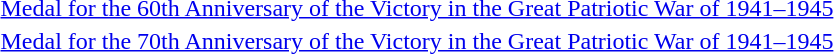<table>
<tr>
<td></td>
<td><a href='#'>Medal for the 60th Anniversary of the Victory in the Great Patriotic War of 1941–1945</a></td>
</tr>
<tr>
<td></td>
<td><a href='#'>Medal for the 70th Anniversary of the Victory in the Great Patriotic War of 1941–1945</a></td>
</tr>
</table>
